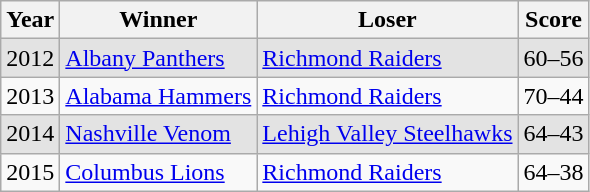<table class="wikitable">
<tr>
<th>Year</th>
<th>Winner</th>
<th>Loser</th>
<th>Score</th>
</tr>
<tr style="background: #e3e3e3;">
<td>2012</td>
<td><a href='#'>Albany Panthers</a></td>
<td><a href='#'>Richmond Raiders</a></td>
<td>60–56</td>
</tr>
<tr>
<td>2013</td>
<td><a href='#'>Alabama Hammers</a></td>
<td><a href='#'>Richmond Raiders</a></td>
<td>70–44</td>
</tr>
<tr style="background: #e3e3e3;">
<td>2014</td>
<td><a href='#'>Nashville Venom</a></td>
<td><a href='#'>Lehigh Valley Steelhawks</a></td>
<td>64–43</td>
</tr>
<tr>
<td>2015</td>
<td><a href='#'>Columbus Lions</a></td>
<td><a href='#'>Richmond Raiders</a></td>
<td>64–38</td>
</tr>
</table>
